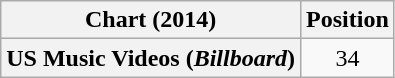<table class="wikitable sortable plainrowheaders" style="text-align:center">
<tr>
<th scope="col">Chart (2014)</th>
<th scope="col">Position</th>
</tr>
<tr>
<th scope="row">US Music Videos (<em>Billboard</em>)</th>
<td>34</td>
</tr>
</table>
